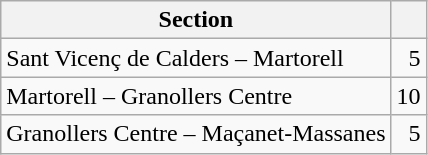<table class="wikitable sortable">
<tr>
<th>Section</th>
<th></th>
</tr>
<tr>
<td>Sant Vicenç de Calders – Martorell</td>
<td align=right>5</td>
</tr>
<tr>
<td>Martorell – Granollers Centre</td>
<td align=right>10</td>
</tr>
<tr>
<td>Granollers Centre – Maçanet-Massanes</td>
<td align=right>5</td>
</tr>
</table>
